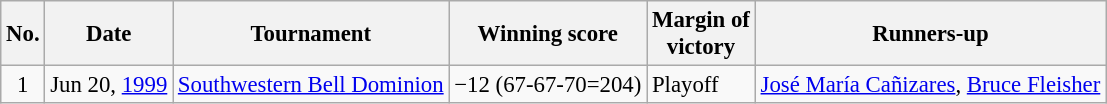<table class="wikitable" style="font-size:95%;">
<tr>
<th>No.</th>
<th>Date</th>
<th>Tournament</th>
<th>Winning score</th>
<th>Margin of<br>victory</th>
<th>Runners-up</th>
</tr>
<tr>
<td align=center>1</td>
<td align=right>Jun 20, <a href='#'>1999</a></td>
<td><a href='#'>Southwestern Bell Dominion</a></td>
<td>−12 (67-67-70=204)</td>
<td>Playoff</td>
<td> <a href='#'>José María Cañizares</a>,  <a href='#'>Bruce Fleisher</a></td>
</tr>
</table>
